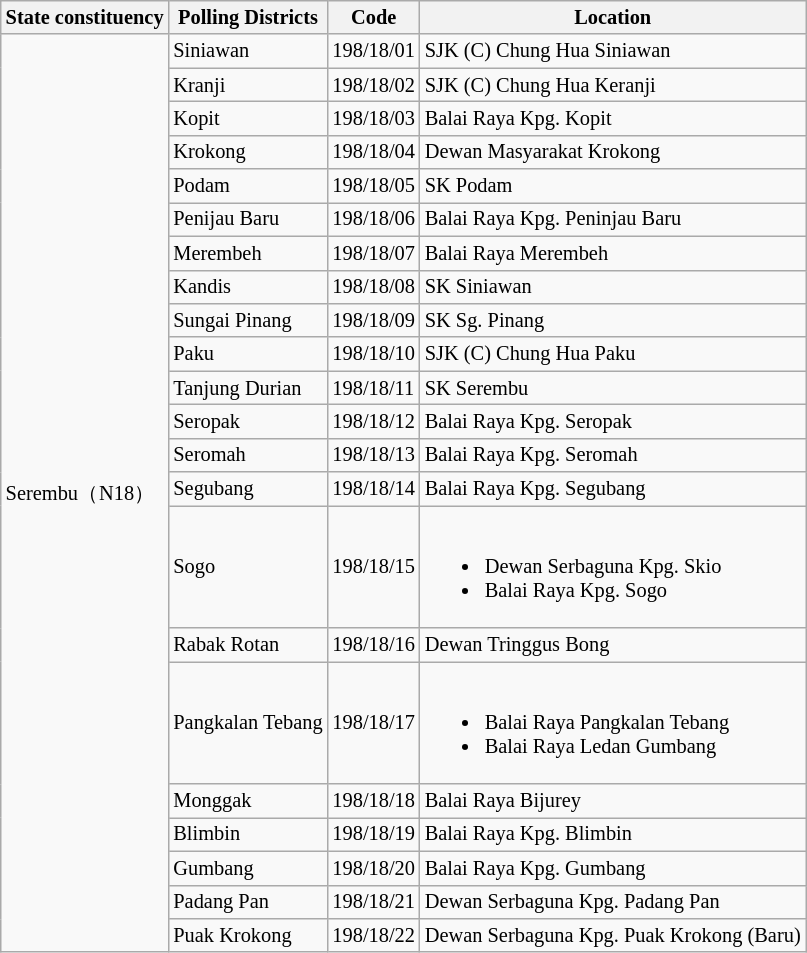<table class="wikitable sortable mw-collapsible" style="white-space:nowrap;font-size:85%">
<tr>
<th>State constituency</th>
<th>Polling Districts</th>
<th>Code</th>
<th>Location</th>
</tr>
<tr>
<td rowspan="22">Serembu（N18）</td>
<td>Siniawan</td>
<td>198/18/01</td>
<td>SJK (C) Chung Hua Siniawan</td>
</tr>
<tr>
<td>Kranji</td>
<td>198/18/02</td>
<td>SJK (C) Chung Hua Keranji</td>
</tr>
<tr>
<td>Kopit</td>
<td>198/18/03</td>
<td>Balai Raya Kpg. Kopit</td>
</tr>
<tr>
<td>Krokong</td>
<td>198/18/04</td>
<td>Dewan Masyarakat Krokong</td>
</tr>
<tr>
<td>Podam</td>
<td>198/18/05</td>
<td>SK Podam</td>
</tr>
<tr>
<td>Penijau Baru</td>
<td>198/18/06</td>
<td>Balai Raya Kpg. Peninjau Baru</td>
</tr>
<tr>
<td>Merembeh</td>
<td>198/18/07</td>
<td>Balai Raya Merembeh</td>
</tr>
<tr>
<td>Kandis</td>
<td>198/18/08</td>
<td>SK Siniawan</td>
</tr>
<tr>
<td>Sungai Pinang</td>
<td>198/18/09</td>
<td>SK Sg. Pinang</td>
</tr>
<tr>
<td>Paku</td>
<td>198/18/10</td>
<td>SJK (C) Chung Hua Paku</td>
</tr>
<tr>
<td>Tanjung Durian</td>
<td>198/18/11</td>
<td>SK Serembu</td>
</tr>
<tr>
<td>Seropak</td>
<td>198/18/12</td>
<td>Balai Raya Kpg. Seropak</td>
</tr>
<tr>
<td>Seromah</td>
<td>198/18/13</td>
<td>Balai Raya Kpg. Seromah</td>
</tr>
<tr>
<td>Segubang</td>
<td>198/18/14</td>
<td>Balai Raya Kpg. Segubang</td>
</tr>
<tr>
<td>Sogo</td>
<td>198/18/15</td>
<td><br><ul><li>Dewan Serbaguna Kpg. Skio</li><li>Balai Raya Kpg. Sogo</li></ul></td>
</tr>
<tr>
<td>Rabak Rotan</td>
<td>198/18/16</td>
<td>Dewan Tringgus Bong</td>
</tr>
<tr>
<td>Pangkalan Tebang</td>
<td>198/18/17</td>
<td><br><ul><li>Balai Raya Pangkalan Tebang</li><li>Balai Raya Ledan Gumbang</li></ul></td>
</tr>
<tr>
<td>Monggak</td>
<td>198/18/18</td>
<td>Balai Raya Bijurey</td>
</tr>
<tr>
<td>Blimbin</td>
<td>198/18/19</td>
<td>Balai Raya Kpg. Blimbin</td>
</tr>
<tr>
<td>Gumbang</td>
<td>198/18/20</td>
<td>Balai Raya Kpg. Gumbang</td>
</tr>
<tr>
<td>Padang Pan</td>
<td>198/18/21</td>
<td>Dewan Serbaguna Kpg. Padang Pan</td>
</tr>
<tr>
<td>Puak Krokong</td>
<td>198/18/22</td>
<td>Dewan Serbaguna Kpg. Puak Krokong (Baru)</td>
</tr>
</table>
